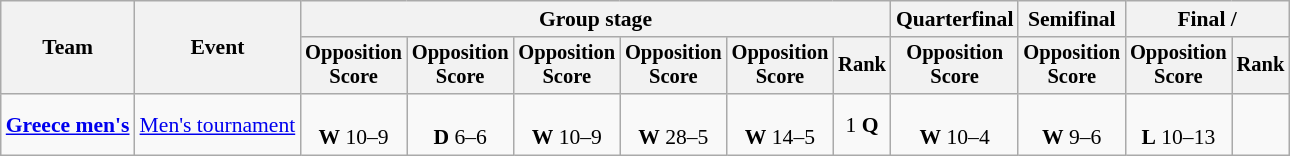<table class=wikitable style=font-size:90%;text-align:center>
<tr>
<th rowspan=2>Team</th>
<th rowspan=2>Event</th>
<th colspan=6>Group stage</th>
<th>Quarterfinal</th>
<th>Semifinal</th>
<th colspan=2>Final / </th>
</tr>
<tr style=font-size:95%>
<th>Opposition<br>Score</th>
<th>Opposition<br>Score</th>
<th>Opposition<br>Score</th>
<th>Opposition<br>Score</th>
<th>Opposition<br>Score</th>
<th>Rank</th>
<th>Opposition<br>Score</th>
<th>Opposition<br>Score</th>
<th>Opposition<br>Score</th>
<th>Rank</th>
</tr>
<tr>
<td align=left><strong><a href='#'>Greece men's</a></strong></td>
<td align=left><a href='#'>Men's tournament</a></td>
<td><br><strong>W</strong> 10–9</td>
<td><br><strong>D</strong> 6–6</td>
<td><br><strong>W</strong> 10–9</td>
<td><br><strong>W</strong> 28–5</td>
<td><br><strong>W</strong> 14–5</td>
<td>1 <strong>Q</strong></td>
<td><br><strong>W</strong> 10–4</td>
<td><br><strong>W</strong> 9–6</td>
<td><br><strong>L</strong> 10–13</td>
<td></td>
</tr>
</table>
